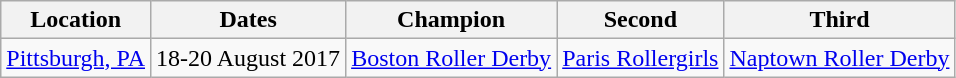<table class="wikitable sortable">
<tr>
<th>Location</th>
<th>Dates</th>
<th>Champion</th>
<th>Second</th>
<th>Third</th>
</tr>
<tr>
<td><a href='#'>Pittsburgh, PA</a></td>
<td>18-20 August 2017</td>
<td><a href='#'>Boston Roller Derby</a></td>
<td><a href='#'>Paris Rollergirls</a></td>
<td><a href='#'>Naptown Roller Derby</a></td>
</tr>
</table>
